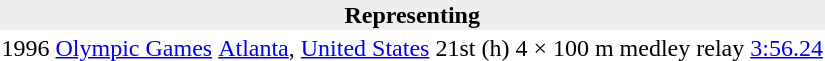<table>
<tr>
<th bgcolor="#eeeeee" colspan="6">Representing </th>
</tr>
<tr>
<td>1996</td>
<td><a href='#'>Olympic Games</a></td>
<td align=left> <a href='#'>Atlanta</a>, <a href='#'>United States</a></td>
<td>21st (h)</td>
<td>4 × 100 m medley relay</td>
<td><a href='#'>3:56.24</a></td>
</tr>
</table>
